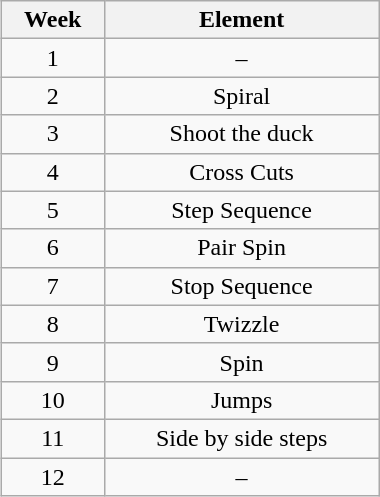<table class="wikitable sortable" style="margin:auto; text-align:center; margin:5px; width:20%;">
<tr>
<th>Week</th>
<th>Element</th>
</tr>
<tr>
<td>1</td>
<td>–</td>
</tr>
<tr>
<td>2</td>
<td>Spiral</td>
</tr>
<tr>
<td>3</td>
<td>Shoot the duck</td>
</tr>
<tr>
<td>4</td>
<td>Cross Cuts</td>
</tr>
<tr>
<td>5</td>
<td>Step Sequence</td>
</tr>
<tr>
<td>6</td>
<td>Pair Spin</td>
</tr>
<tr>
<td>7</td>
<td>Stop Sequence</td>
</tr>
<tr>
<td>8</td>
<td>Twizzle</td>
</tr>
<tr>
<td>9</td>
<td>Spin</td>
</tr>
<tr>
<td>10</td>
<td>Jumps</td>
</tr>
<tr>
<td>11</td>
<td>Side by side steps</td>
</tr>
<tr>
<td>12</td>
<td>–</td>
</tr>
</table>
